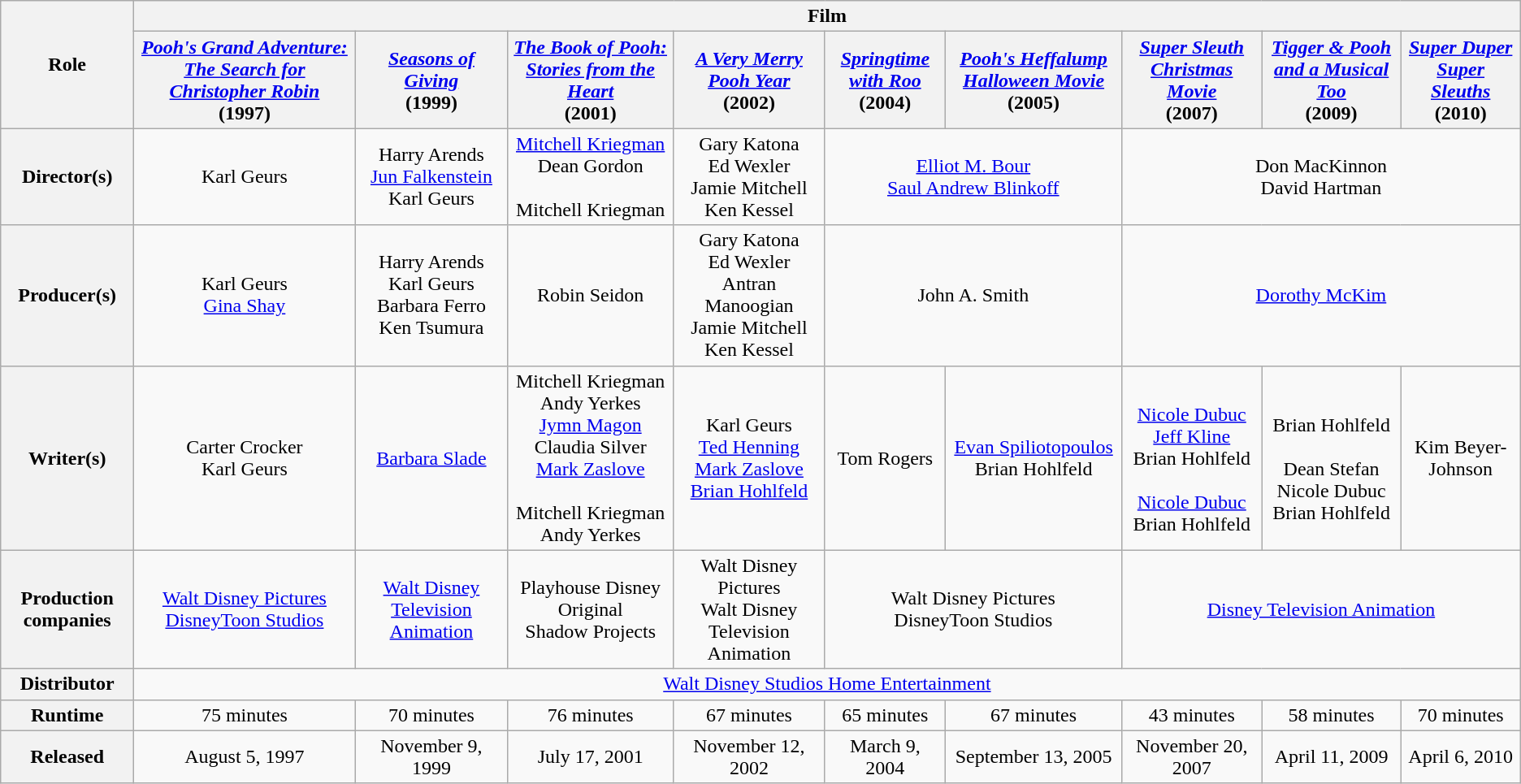<table class="wikitable" style="text-align:center" width:99%;>
<tr>
<th rowspan="2">Role</th>
<th colspan="9">Film</th>
</tr>
<tr>
<th><em><a href='#'>Pooh's Grand Adventure: The Search for Christopher Robin</a></em><br>(1997)</th>
<th><em><a href='#'>Seasons of Giving</a></em><br>(1999)</th>
<th><em><a href='#'>The Book of Pooh: Stories from the Heart</a></em><br>(2001)</th>
<th><em><a href='#'>A Very Merry Pooh Year</a></em><br>(2002)</th>
<th><em><a href='#'>Springtime with Roo</a></em><br>(2004)</th>
<th><em><a href='#'>Pooh's Heffalump Halloween Movie</a></em><br>(2005)</th>
<th><em><a href='#'>Super Sleuth Christmas Movie</a></em><br>(2007)</th>
<th><em><a href='#'>Tigger & Pooh and a Musical Too</a></em><br>(2009)</th>
<th><em><a href='#'>Super Duper Super Sleuths</a></em><br>(2010)</th>
</tr>
<tr>
<th>Director(s)</th>
<td>Karl Geurs</td>
<td>Harry Arends<br><a href='#'>Jun Falkenstein</a><br>Karl Geurs</td>
<td><a href='#'>Mitchell Kriegman</a><br>Dean Gordon<br><br>Mitchell Kriegman</td>
<td>Gary Katona<br>Ed Wexler<br>Jamie Mitchell<br>Ken Kessel</td>
<td colspan="2"><a href='#'>Elliot M. Bour</a><br><a href='#'>Saul Andrew Blinkoff</a></td>
<td colspan="3">Don MacKinnon<br>David Hartman</td>
</tr>
<tr>
<th>Producer(s)</th>
<td>Karl Geurs<br><a href='#'>Gina Shay</a></td>
<td>Harry Arends<br>Karl Geurs<br>Barbara Ferro<br>Ken Tsumura</td>
<td>Robin Seidon</td>
<td>Gary Katona<br>Ed Wexler<br>Antran Manoogian<br>Jamie Mitchell<br>Ken Kessel</td>
<td colspan="2">John A. Smith</td>
<td colspan="3"><a href='#'>Dorothy McKim</a></td>
</tr>
<tr>
<th>Writer(s)</th>
<td>Carter Crocker<br>Karl Geurs</td>
<td><a href='#'>Barbara Slade</a></td>
<td>Mitchell Kriegman<br>Andy Yerkes<br><a href='#'>Jymn Magon</a><br>Claudia Silver<br><a href='#'>Mark Zaslove</a><br><br>Mitchell Kriegman<br>Andy Yerkes</td>
<td>Karl Geurs<br><a href='#'>Ted Henning</a><br><a href='#'>Mark Zaslove</a><br><a href='#'>Brian Hohlfeld</a></td>
<td>Tom Rogers</td>
<td><a href='#'>Evan Spiliotopoulos</a><br>Brian Hohlfeld</td>
<td><br><a href='#'>Nicole Dubuc</a><br><a href='#'>Jeff Kline</a><br>Brian Hohlfeld<br><br><a href='#'>Nicole Dubuc</a><br>Brian Hohlfeld</td>
<td><br>Brian Hohlfeld<br><br>Dean Stefan<br>Nicole Dubuc<br>Brian Hohlfeld</td>
<td>Kim Beyer-Johnson</td>
</tr>
<tr>
<th>Production companies</th>
<td><a href='#'>Walt Disney Pictures</a><br><a href='#'>DisneyToon Studios</a></td>
<td><a href='#'>Walt Disney Television Animation</a></td>
<td>Playhouse Disney Original<br>Shadow Projects</td>
<td>Walt Disney Pictures<br>Walt Disney Television Animation</td>
<td colspan="2">Walt Disney Pictures<br>DisneyToon Studios</td>
<td colspan="3"><a href='#'>Disney Television Animation</a></td>
</tr>
<tr>
<th>Distributor</th>
<td colspan="9"><a href='#'>Walt Disney Studios Home Entertainment</a></td>
</tr>
<tr>
<th>Runtime</th>
<td>75 minutes</td>
<td>70 minutes</td>
<td>76 minutes</td>
<td>67 minutes</td>
<td>65 minutes</td>
<td>67 minutes</td>
<td>43 minutes</td>
<td>58 minutes</td>
<td>70 minutes</td>
</tr>
<tr>
<th>Released</th>
<td>August 5, 1997</td>
<td>November 9, 1999</td>
<td>July 17, 2001</td>
<td>November 12, 2002</td>
<td>March 9, 2004</td>
<td>September 13, 2005</td>
<td>November 20, 2007</td>
<td>April 11, 2009</td>
<td>April 6, 2010</td>
</tr>
</table>
